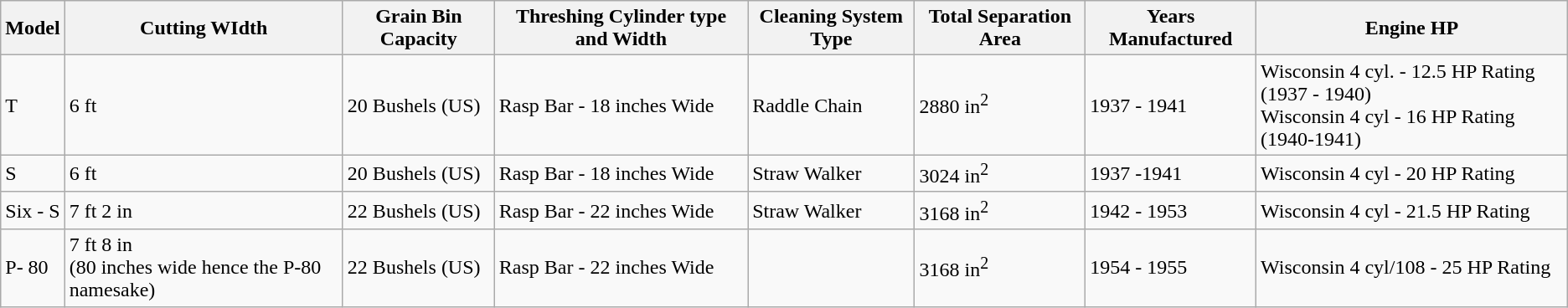<table class="wikitable sortable">
<tr>
<th>Model</th>
<th>Cutting WIdth</th>
<th>Grain Bin Capacity</th>
<th>Threshing Cylinder type and Width</th>
<th>Cleaning System Type</th>
<th>Total Separation Area</th>
<th>Years Manufactured</th>
<th>Engine HP</th>
</tr>
<tr>
<td>T</td>
<td>6 ft</td>
<td>20 Bushels (US)</td>
<td>Rasp Bar - 18 inches Wide</td>
<td>Raddle Chain</td>
<td>2880 in<sup>2</sup></td>
<td>1937 - 1941</td>
<td>Wisconsin 4 cyl. - 12.5 HP Rating (1937 - 1940)<br>Wisconsin 4 cyl - 16 HP Rating (1940-1941)</td>
</tr>
<tr>
<td>S</td>
<td>6 ft</td>
<td>20 Bushels (US)</td>
<td>Rasp Bar - 18 inches Wide</td>
<td>Straw Walker</td>
<td>3024 in<sup>2</sup></td>
<td>1937 -1941</td>
<td>Wisconsin 4 cyl - 20 HP Rating</td>
</tr>
<tr>
<td>Six - S</td>
<td>7 ft 2 in</td>
<td>22 Bushels (US)</td>
<td>Rasp Bar - 22 inches Wide</td>
<td>Straw Walker</td>
<td>3168 in<sup>2</sup></td>
<td>1942 - 1953</td>
<td>Wisconsin 4 cyl - 21.5 HP Rating</td>
</tr>
<tr>
<td>P- 80</td>
<td>7 ft 8 in<br>(80 inches wide hence the P-80 namesake)</td>
<td>22 Bushels (US)</td>
<td>Rasp Bar - 22 inches Wide</td>
<td></td>
<td>3168 in<sup>2</sup></td>
<td>1954 - 1955</td>
<td>Wisconsin 4 cyl/108 - 25 HP Rating</td>
</tr>
</table>
